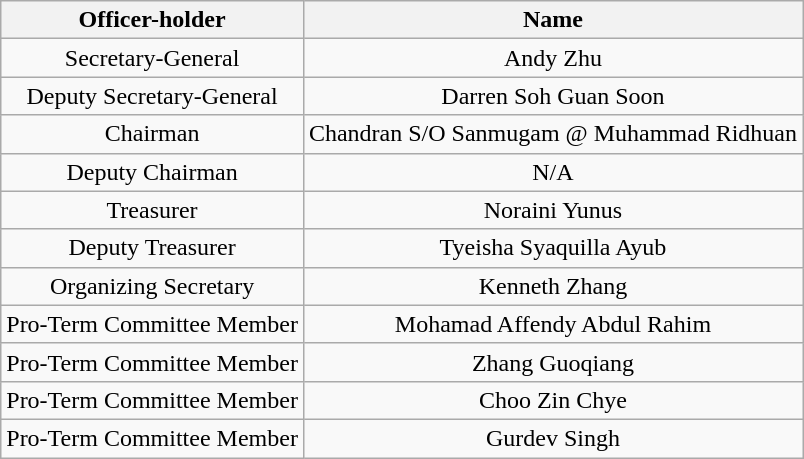<table class="wikitable" style="text-align:center;">
<tr>
<th>Officer-holder</th>
<th>Name</th>
</tr>
<tr>
<td>Secretary-General</td>
<td>Andy Zhu</td>
</tr>
<tr>
<td>Deputy Secretary-General</td>
<td>Darren Soh Guan Soon</td>
</tr>
<tr>
<td>Chairman</td>
<td>Chandran S/O Sanmugam @ Muhammad Ridhuan</td>
</tr>
<tr>
<td>Deputy Chairman</td>
<td>N/A</td>
</tr>
<tr>
<td>Treasurer</td>
<td>Noraini Yunus</td>
</tr>
<tr>
<td>Deputy Treasurer</td>
<td>Tyeisha Syaquilla Ayub</td>
</tr>
<tr>
<td>Organizing Secretary</td>
<td>Kenneth Zhang</td>
</tr>
<tr>
<td>Pro-Term Committee Member</td>
<td>Mohamad Affendy Abdul Rahim</td>
</tr>
<tr>
<td>Pro-Term Committee Member</td>
<td>Zhang Guoqiang</td>
</tr>
<tr>
<td>Pro-Term Committee Member</td>
<td>Choo Zin Chye</td>
</tr>
<tr>
<td>Pro-Term Committee Member</td>
<td>Gurdev Singh</td>
</tr>
</table>
